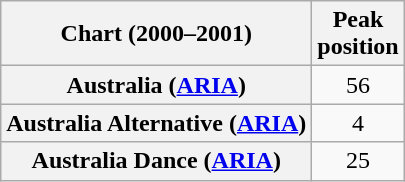<table class="wikitable sortable plainrowheaders" style="text-align:center">
<tr>
<th scope="col">Chart (2000–2001)</th>
<th scope="col">Peak<br>position</th>
</tr>
<tr>
<th scope="row">Australia (<a href='#'>ARIA</a>)</th>
<td>56</td>
</tr>
<tr>
<th scope="row">Australia Alternative (<a href='#'>ARIA</a>)</th>
<td>4</td>
</tr>
<tr>
<th scope="row">Australia Dance (<a href='#'>ARIA</a>)</th>
<td>25</td>
</tr>
</table>
